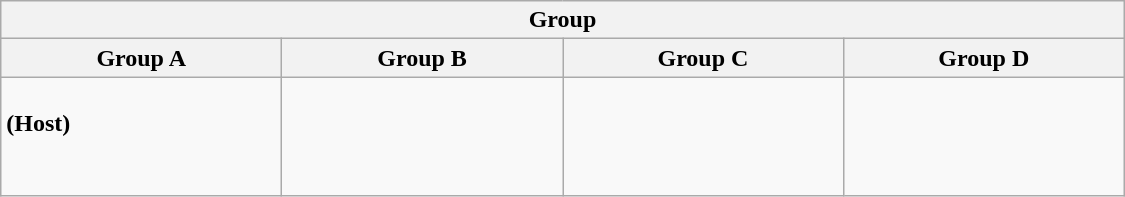<table class="wikitable" width=750>
<tr>
<th colspan=4>Group</th>
</tr>
<tr>
<th width=25%>Group A</th>
<th width=25%>Group B</th>
<th width=25%>Group C</th>
<th width=25%>Group D</th>
</tr>
<tr>
<td><br> <strong>(Host)</strong><br>
 <br>
 <br>
</td>
<td><br> <br>
 <br>
 <br>
</td>
<td><br> <br>
 <br>
 <br>
</td>
<td><br> <br>
 <br>
 <br>
</td>
</tr>
</table>
